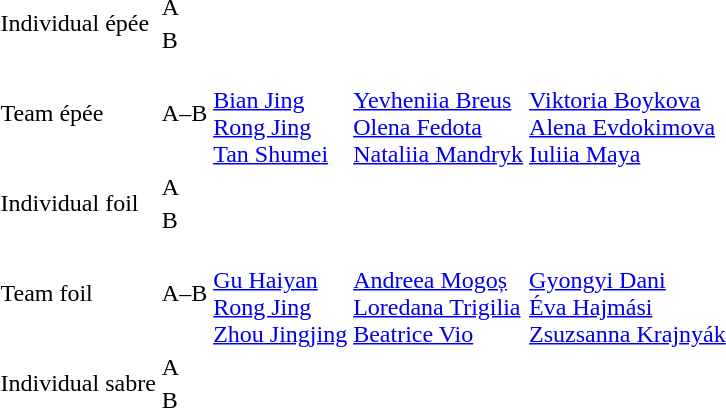<table>
<tr>
<td rowspan=2>Individual épée</td>
<td>A<br></td>
<td nowrap></td>
<td></td>
<td></td>
</tr>
<tr>
<td>B<br></td>
<td></td>
<td></td>
<td></td>
</tr>
<tr>
<td>Team épée</td>
<td>A–B<br></td>
<td><br><a href='#'>Bian Jing</a><br><a href='#'>Rong Jing</a><br><a href='#'>Tan Shumei</a></td>
<td><br><a href='#'>Yevheniia Breus</a><br><a href='#'>Olena Fedota</a><br><a href='#'>Nataliia Mandryk</a></td>
<td><br><a href='#'>Viktoria Boykova</a><br><a href='#'>Alena Evdokimova</a><br><a href='#'>Iuliia Maya</a></td>
</tr>
<tr>
<td rowspan=2>Individual foil</td>
<td>A<br></td>
<td></td>
<td nowrap></td>
<td></td>
</tr>
<tr>
<td>B<br></td>
<td></td>
<td></td>
<td></td>
</tr>
<tr>
<td>Team foil</td>
<td>A–B<br></td>
<td><br><a href='#'>Gu Haiyan</a><br><a href='#'>Rong Jing</a><br><a href='#'>Zhou Jingjing</a></td>
<td nowrap><br><a href='#'>Andreea Mogoș</a><br><a href='#'>Loredana Trigilia</a><br><a href='#'>Beatrice Vio</a></td>
<td nowrap><br><a href='#'>Gyongyi Dani</a><br><a href='#'>Éva Hajmási</a><br><a href='#'>Zsuzsanna Krajnyák</a></td>
</tr>
<tr>
<td rowspan=2 nowrap>Individual sabre</td>
<td>A<br></td>
<td></td>
<td></td>
<td></td>
</tr>
<tr>
<td>B<br></td>
<td></td>
<td></td>
<td></td>
</tr>
</table>
